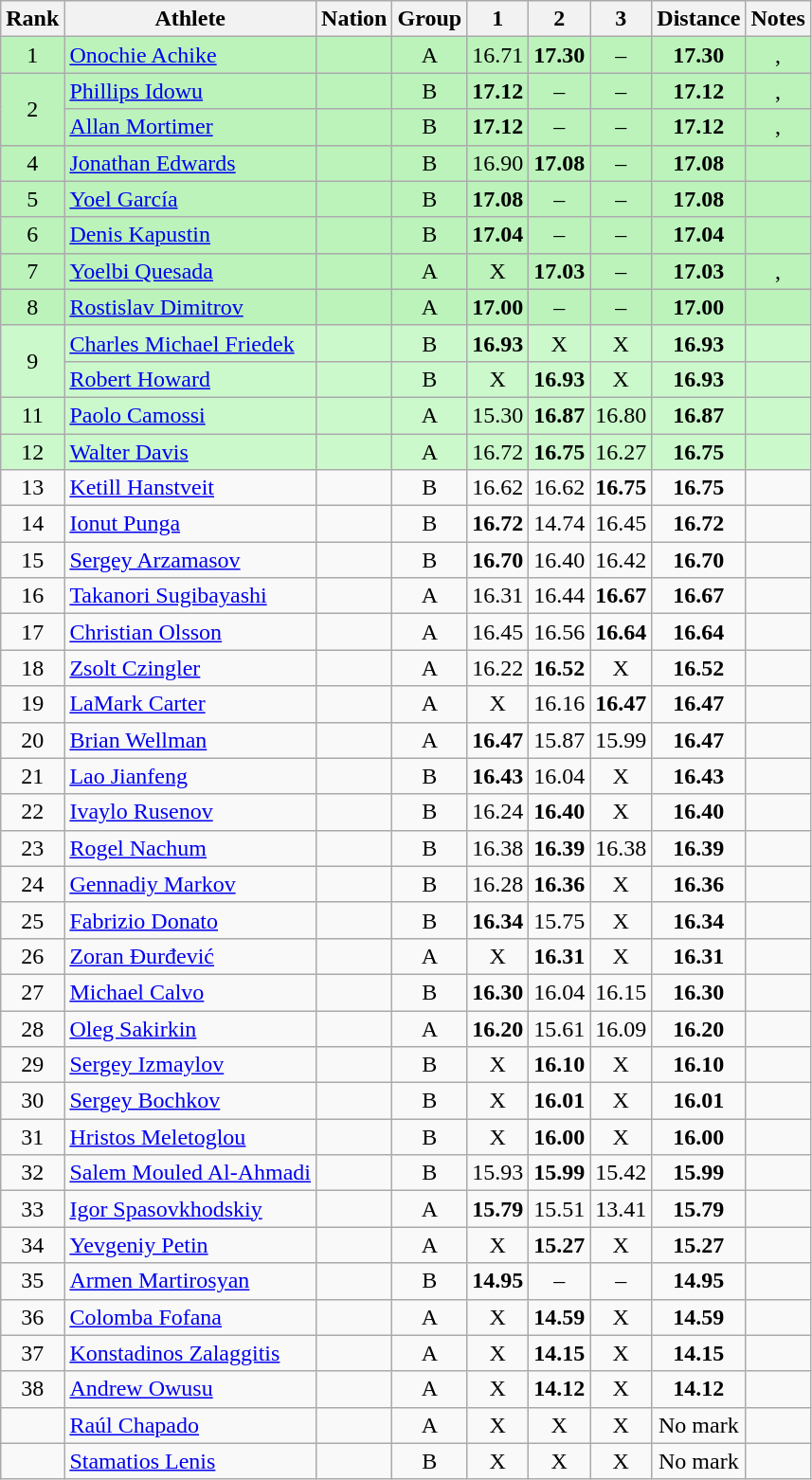<table class="wikitable sortable" style="text-align:center">
<tr>
<th>Rank</th>
<th>Athlete</th>
<th>Nation</th>
<th>Group</th>
<th>1</th>
<th>2</th>
<th>3</th>
<th>Distance</th>
<th>Notes</th>
</tr>
<tr bgcolor = "bbf3bb">
<td>1</td>
<td align=left><a href='#'>Onochie Achike</a></td>
<td align=left></td>
<td>A</td>
<td>16.71</td>
<td><strong>17.30</strong></td>
<td data-sort-value=1.00>–</td>
<td><strong>17.30</strong></td>
<td>, </td>
</tr>
<tr bgcolor = "bbf3bb">
<td rowspan=2 align=center>2</td>
<td align=left><a href='#'>Phillips Idowu</a></td>
<td align=left></td>
<td>B</td>
<td><strong>17.12</strong></td>
<td data-sort-value=1.00>–</td>
<td data-sort-value=1.00>–</td>
<td><strong>17.12</strong></td>
<td>, </td>
</tr>
<tr bgcolor = "bbf3bb">
<td align=left><a href='#'>Allan Mortimer</a></td>
<td align=left></td>
<td>B</td>
<td><strong>17.12</strong></td>
<td data-sort-value=1.00>–</td>
<td data-sort-value=1.00>–</td>
<td><strong>17.12</strong></td>
<td>, </td>
</tr>
<tr bgcolor = "bbf3bb">
<td>4</td>
<td align=left><a href='#'>Jonathan Edwards</a></td>
<td align=left></td>
<td>B</td>
<td>16.90</td>
<td><strong>17.08</strong></td>
<td data-sort-value=1.00>–</td>
<td><strong>17.08</strong></td>
<td></td>
</tr>
<tr bgcolor = "bbf3bb">
<td>5</td>
<td align=left><a href='#'>Yoel García</a></td>
<td align=left></td>
<td>B</td>
<td><strong>17.08</strong></td>
<td data-sort-value=1.00>–</td>
<td data-sort-value=1.00>–</td>
<td><strong>17.08</strong></td>
<td></td>
</tr>
<tr bgcolor = "bbf3bb">
<td>6</td>
<td align=left><a href='#'>Denis Kapustin</a></td>
<td align=left></td>
<td>B</td>
<td><strong>17.04</strong></td>
<td data-sort-value=1.00>–</td>
<td data-sort-value=1.00>–</td>
<td><strong>17.04</strong></td>
<td></td>
</tr>
<tr bgcolor = "bbf3bb">
<td>7</td>
<td align=left><a href='#'>Yoelbi Quesada</a></td>
<td align=left></td>
<td>A</td>
<td data-sort-value=1.00>X</td>
<td><strong>17.03</strong></td>
<td data-sort-value=1.00>–</td>
<td><strong>17.03</strong></td>
<td>, </td>
</tr>
<tr bgcolor = "bbf3bb">
<td>8</td>
<td align=left><a href='#'>Rostislav Dimitrov</a></td>
<td align=left></td>
<td>A</td>
<td><strong>17.00</strong></td>
<td data-sort-value=1.00>–</td>
<td data-sort-value=1.00>–</td>
<td><strong>17.00</strong></td>
<td></td>
</tr>
<tr bgcolor = "ccf9cc">
<td rowspan=2 align=center>9</td>
<td align=left><a href='#'>Charles Michael Friedek</a></td>
<td align=left></td>
<td>B</td>
<td><strong>16.93</strong></td>
<td data-sort-value=1.00>X</td>
<td data-sort-value=1.00>X</td>
<td><strong>16.93</strong></td>
<td></td>
</tr>
<tr bgcolor = "ccf9cc">
<td align=left><a href='#'>Robert Howard</a></td>
<td align=left></td>
<td>B</td>
<td data-sort-value=1.00>X</td>
<td><strong>16.93</strong></td>
<td data-sort-value=1.00>X</td>
<td><strong>16.93</strong></td>
<td></td>
</tr>
<tr bgcolor = "ccf9cc">
<td>11</td>
<td align=left><a href='#'>Paolo Camossi</a></td>
<td align=left></td>
<td>A</td>
<td>15.30</td>
<td><strong>16.87</strong></td>
<td>16.80</td>
<td><strong>16.87</strong></td>
<td></td>
</tr>
<tr bgcolor = "ccf9cc">
<td>12</td>
<td align=left><a href='#'>Walter Davis</a></td>
<td align=left></td>
<td>A</td>
<td>16.72</td>
<td><strong>16.75</strong></td>
<td>16.27</td>
<td><strong>16.75</strong></td>
<td></td>
</tr>
<tr>
<td>13</td>
<td align=left><a href='#'>Ketill Hanstveit</a></td>
<td align=left></td>
<td>B</td>
<td>16.62</td>
<td>16.62</td>
<td><strong>16.75</strong></td>
<td><strong>16.75</strong></td>
<td></td>
</tr>
<tr>
<td>14</td>
<td align=left><a href='#'>Ionut Punga</a></td>
<td align=left></td>
<td>B</td>
<td><strong>16.72</strong></td>
<td>14.74</td>
<td>16.45</td>
<td><strong>16.72</strong></td>
<td></td>
</tr>
<tr>
<td>15</td>
<td align=left><a href='#'>Sergey Arzamasov</a></td>
<td align=left></td>
<td>B</td>
<td><strong>16.70</strong></td>
<td>16.40</td>
<td>16.42</td>
<td><strong>16.70</strong></td>
<td></td>
</tr>
<tr>
<td>16</td>
<td align=left><a href='#'>Takanori Sugibayashi</a></td>
<td align=left></td>
<td>A</td>
<td>16.31</td>
<td>16.44</td>
<td><strong>16.67</strong></td>
<td><strong>16.67</strong></td>
<td></td>
</tr>
<tr>
<td>17</td>
<td align=left><a href='#'>Christian Olsson</a></td>
<td align=left></td>
<td>A</td>
<td>16.45</td>
<td>16.56</td>
<td><strong>16.64</strong></td>
<td><strong>16.64</strong></td>
<td></td>
</tr>
<tr>
<td>18</td>
<td align=left><a href='#'>Zsolt Czingler</a></td>
<td align=left></td>
<td>A</td>
<td>16.22</td>
<td><strong>16.52</strong></td>
<td data-sort-value=1.00>X</td>
<td><strong>16.52</strong></td>
<td></td>
</tr>
<tr>
<td>19</td>
<td align=left><a href='#'>LaMark Carter</a></td>
<td align=left></td>
<td>A</td>
<td data-sort-value=1.00>X</td>
<td>16.16</td>
<td><strong>16.47</strong></td>
<td><strong>16.47</strong></td>
<td></td>
</tr>
<tr>
<td>20</td>
<td align=left><a href='#'>Brian Wellman</a></td>
<td align=left></td>
<td>A</td>
<td><strong>16.47</strong></td>
<td>15.87</td>
<td>15.99</td>
<td><strong>16.47</strong></td>
<td></td>
</tr>
<tr>
<td>21</td>
<td align=left><a href='#'>Lao Jianfeng</a></td>
<td align=left></td>
<td>B</td>
<td><strong>16.43</strong></td>
<td>16.04</td>
<td data-sort-value=1.00>X</td>
<td><strong>16.43</strong></td>
<td></td>
</tr>
<tr>
<td>22</td>
<td align=left><a href='#'>Ivaylo Rusenov</a></td>
<td align=left></td>
<td>B</td>
<td>16.24</td>
<td><strong>16.40</strong></td>
<td data-sort-value=1.00>X</td>
<td><strong>16.40</strong></td>
<td></td>
</tr>
<tr>
<td>23</td>
<td align=left><a href='#'>Rogel Nachum</a></td>
<td align=left></td>
<td>B</td>
<td>16.38</td>
<td><strong>16.39</strong></td>
<td>16.38</td>
<td><strong>16.39</strong></td>
<td></td>
</tr>
<tr>
<td>24</td>
<td align=left><a href='#'>Gennadiy Markov</a></td>
<td align=left></td>
<td>B</td>
<td>16.28</td>
<td><strong>16.36</strong></td>
<td data-sort-value=1.00>X</td>
<td><strong>16.36</strong></td>
<td></td>
</tr>
<tr>
<td>25</td>
<td align=left><a href='#'>Fabrizio Donato</a></td>
<td align=left></td>
<td>B</td>
<td><strong>16.34</strong></td>
<td>15.75</td>
<td data-sort-value=1.00>X</td>
<td><strong>16.34</strong></td>
<td></td>
</tr>
<tr>
<td>26</td>
<td align=left><a href='#'>Zoran Đurđević</a></td>
<td align=left></td>
<td>A</td>
<td data-sort-value=1.00>X</td>
<td><strong>16.31</strong></td>
<td data-sort-value=1.00>X</td>
<td><strong>16.31</strong></td>
<td></td>
</tr>
<tr>
<td>27</td>
<td align=left><a href='#'>Michael Calvo</a></td>
<td align=left></td>
<td>B</td>
<td><strong>16.30</strong></td>
<td>16.04</td>
<td>16.15</td>
<td><strong>16.30</strong></td>
<td></td>
</tr>
<tr>
<td>28</td>
<td align=left><a href='#'>Oleg Sakirkin</a></td>
<td align=left></td>
<td>A</td>
<td><strong>16.20</strong></td>
<td>15.61</td>
<td>16.09</td>
<td><strong>16.20</strong></td>
<td></td>
</tr>
<tr>
<td>29</td>
<td align=left><a href='#'>Sergey Izmaylov</a></td>
<td align=left></td>
<td>B</td>
<td data-sort-value=1.00>X</td>
<td><strong>16.10</strong></td>
<td data-sort-value=1.00>X</td>
<td><strong>16.10</strong></td>
<td></td>
</tr>
<tr>
<td>30</td>
<td align=left><a href='#'>Sergey Bochkov</a></td>
<td align=left></td>
<td>B</td>
<td data-sort-value=1.00>X</td>
<td><strong>16.01</strong></td>
<td data-sort-value=1.00>X</td>
<td><strong>16.01</strong></td>
<td></td>
</tr>
<tr>
<td>31</td>
<td align=left><a href='#'>Hristos Meletoglou</a></td>
<td align=left></td>
<td>B</td>
<td data-sort-value=1.00>X</td>
<td><strong>16.00</strong></td>
<td data-sort-value=1.00>X</td>
<td><strong>16.00</strong></td>
<td></td>
</tr>
<tr>
<td>32</td>
<td align=left><a href='#'>Salem Mouled Al-Ahmadi</a></td>
<td align=left></td>
<td>B</td>
<td>15.93</td>
<td><strong>15.99</strong></td>
<td>15.42</td>
<td><strong>15.99</strong></td>
<td></td>
</tr>
<tr>
<td>33</td>
<td align=left><a href='#'>Igor Spasovkhodskiy</a></td>
<td align=left></td>
<td>A</td>
<td><strong>15.79</strong></td>
<td>15.51</td>
<td>13.41</td>
<td><strong>15.79</strong></td>
<td></td>
</tr>
<tr>
<td>34</td>
<td align=left><a href='#'>Yevgeniy Petin</a></td>
<td align=left></td>
<td>A</td>
<td data-sort-value=1.00>X</td>
<td><strong>15.27</strong></td>
<td data-sort-value=1.00>X</td>
<td><strong>15.27</strong></td>
<td></td>
</tr>
<tr>
<td>35</td>
<td align=left><a href='#'>Armen Martirosyan</a></td>
<td align=left></td>
<td>B</td>
<td><strong>14.95</strong></td>
<td data-sort-value=1.00>–</td>
<td data-sort-value=1.00>–</td>
<td><strong>14.95</strong></td>
<td></td>
</tr>
<tr>
<td>36</td>
<td align=left><a href='#'>Colomba Fofana</a></td>
<td align=left></td>
<td>A</td>
<td data-sort-value=1.00>X</td>
<td><strong>14.59</strong></td>
<td data-sort-value=1.00>X</td>
<td><strong>14.59</strong></td>
<td></td>
</tr>
<tr>
<td>37</td>
<td align=left><a href='#'>Konstadinos Zalaggitis</a></td>
<td align=left></td>
<td>A</td>
<td data-sort-value=1.00>X</td>
<td><strong>14.15</strong></td>
<td data-sort-value=1.00>X</td>
<td><strong>14.15</strong></td>
<td></td>
</tr>
<tr>
<td>38</td>
<td align=left><a href='#'>Andrew Owusu</a></td>
<td align=left></td>
<td>A</td>
<td data-sort-value=1.00>X</td>
<td><strong>14.12</strong></td>
<td data-sort-value=1.00>X</td>
<td><strong>14.12</strong></td>
<td></td>
</tr>
<tr>
<td></td>
<td align=left><a href='#'>Raúl Chapado</a></td>
<td align=left></td>
<td>A</td>
<td data-sort-value=1.00>X</td>
<td data-sort-value=1.00>X</td>
<td data-sort-value=1.00>X</td>
<td data-sort-value=1.00>No mark</td>
<td></td>
</tr>
<tr>
<td></td>
<td align=left><a href='#'>Stamatios Lenis</a></td>
<td align=left></td>
<td>B</td>
<td data-sort-value=1.00>X</td>
<td data-sort-value=1.00>X</td>
<td data-sort-value=1.00>X</td>
<td data-sort-value=1.00>No mark</td>
<td></td>
</tr>
</table>
